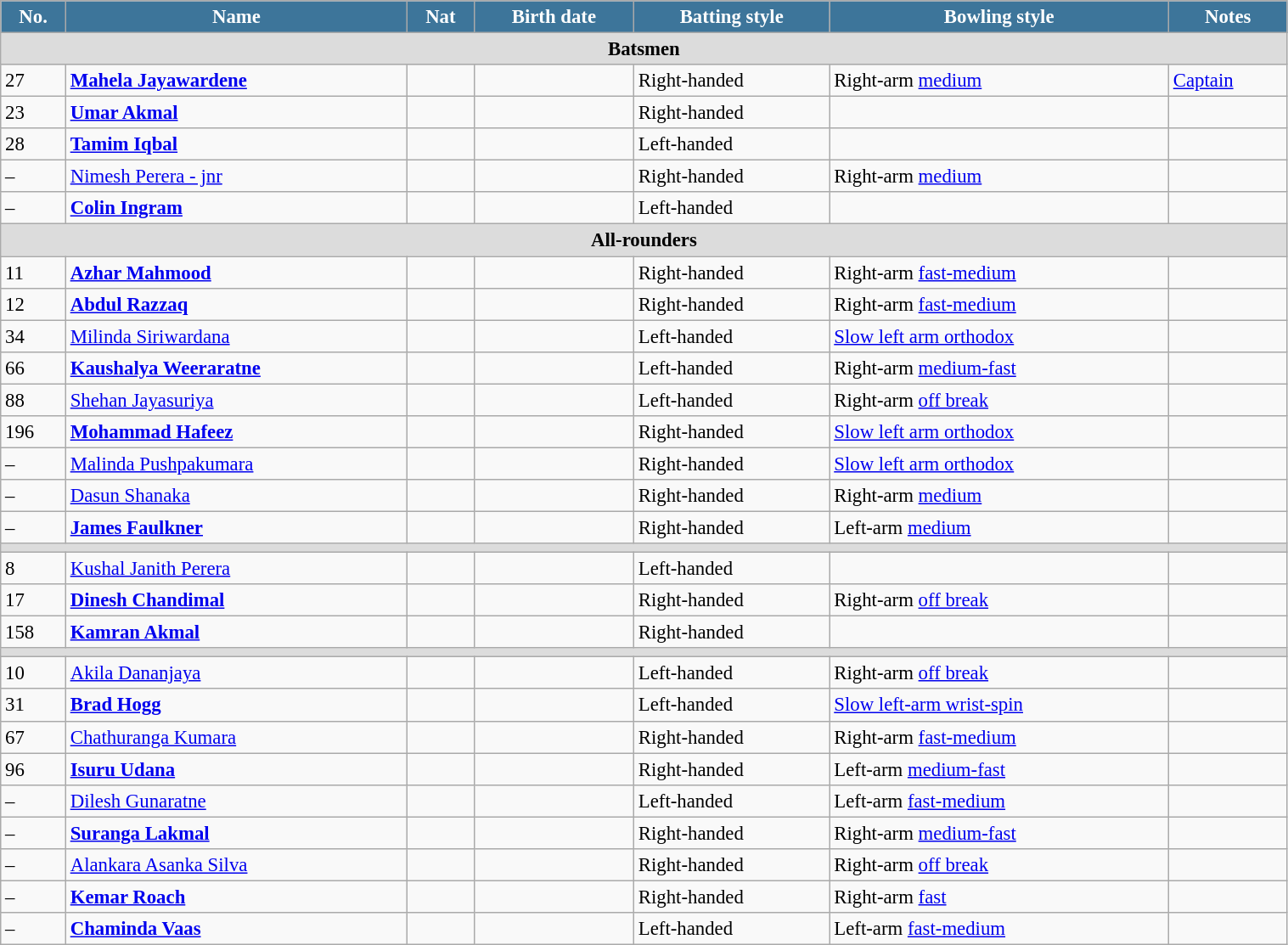<table class="wikitable"  style="font-size:95%; width:80%;">
<tr style="color:white">
<th style="background:#3D759A">No.</th>
<th style="background:#3D759A">Name</th>
<th style="background:#3D759A">Nat</th>
<th style="background:#3D759A">Birth date</th>
<th style="background:#3D759A">Batting style</th>
<th style="background:#3D759A">Bowling style</th>
<th style="background:#3D759A">Notes</th>
</tr>
<tr>
<th colspan="7"  style="background:#dcdcdc; text-align:center;">Batsmen</th>
</tr>
<tr>
<td>27</td>
<td><strong><a href='#'>Mahela Jayawardene</a></strong></td>
<td style="text-align:center"></td>
<td></td>
<td>Right-handed</td>
<td>Right-arm <a href='#'>medium</a></td>
<td><a href='#'>Captain</a></td>
</tr>
<tr>
<td>23</td>
<td><strong><a href='#'>Umar Akmal</a></strong></td>
<td style="text-align:center"></td>
<td></td>
<td>Right-handed</td>
<td></td>
<td></td>
</tr>
<tr>
<td>28</td>
<td><strong><a href='#'>Tamim Iqbal</a></strong></td>
<td style="text-align:center"></td>
<td></td>
<td>Left-handed</td>
<td></td>
<td></td>
</tr>
<tr>
<td>–</td>
<td><a href='#'>Nimesh Perera - jnr</a></td>
<td style="text-align:center"></td>
<td></td>
<td>Right-handed</td>
<td>Right-arm <a href='#'>medium</a></td>
<td></td>
</tr>
<tr>
<td>–</td>
<td><strong><a href='#'>Colin Ingram</a></strong></td>
<td style="text-align:center"></td>
<td></td>
<td>Left-handed</td>
<td></td>
<td></td>
</tr>
<tr>
<th colspan="7"  style="background:#dcdcdc; text-align:center;">All-rounders</th>
</tr>
<tr>
<td>11</td>
<td><strong><a href='#'>Azhar Mahmood</a></strong></td>
<td style="text-align:center"></td>
<td></td>
<td>Right-handed</td>
<td>Right-arm <a href='#'>fast-medium</a></td>
<td></td>
</tr>
<tr>
<td>12</td>
<td><strong><a href='#'>Abdul Razzaq</a></strong></td>
<td style="text-align:center"></td>
<td></td>
<td>Right-handed</td>
<td>Right-arm <a href='#'>fast-medium</a></td>
<td></td>
</tr>
<tr>
<td>34</td>
<td><a href='#'>Milinda Siriwardana</a></td>
<td style="text-align:center"></td>
<td></td>
<td>Left-handed</td>
<td><a href='#'>Slow left arm orthodox</a></td>
<td></td>
</tr>
<tr>
<td>66</td>
<td><strong><a href='#'>Kaushalya Weeraratne</a></strong></td>
<td style="text-align:center"></td>
<td></td>
<td>Left-handed</td>
<td>Right-arm <a href='#'>medium-fast</a></td>
<td></td>
</tr>
<tr>
<td>88</td>
<td><a href='#'>Shehan Jayasuriya</a></td>
<td style="text-align:center"></td>
<td></td>
<td>Left-handed</td>
<td>Right-arm <a href='#'>off break</a></td>
<td></td>
</tr>
<tr>
<td>196</td>
<td><strong><a href='#'>Mohammad Hafeez</a></strong></td>
<td style="text-align:center"></td>
<td></td>
<td>Right-handed</td>
<td><a href='#'>Slow left arm orthodox</a></td>
<td></td>
</tr>
<tr>
<td>–</td>
<td><a href='#'>Malinda Pushpakumara</a></td>
<td style="text-align:center"></td>
<td></td>
<td>Right-handed</td>
<td><a href='#'>Slow left arm orthodox</a></td>
<td></td>
</tr>
<tr>
<td>–</td>
<td><a href='#'>Dasun Shanaka</a></td>
<td style="text-align:center"></td>
<td></td>
<td>Right-handed</td>
<td>Right-arm <a href='#'>medium</a></td>
<td></td>
</tr>
<tr>
<td>–</td>
<td><strong><a href='#'>James Faulkner</a></strong></td>
<td style="text-align:center"></td>
<td></td>
<td>Right-handed</td>
<td>Left-arm <a href='#'>medium</a></td>
<td></td>
</tr>
<tr>
<th colspan="7"  style="background:#dcdcdc; text-align:right;"></th>
</tr>
<tr>
<td>8</td>
<td><a href='#'>Kushal Janith Perera</a></td>
<td style="text-align:center"></td>
<td></td>
<td>Left-handed</td>
<td></td>
<td></td>
</tr>
<tr>
<td>17</td>
<td><strong><a href='#'>Dinesh Chandimal</a></strong></td>
<td style="text-align:center"></td>
<td></td>
<td>Right-handed</td>
<td>Right-arm <a href='#'>off break</a></td>
<td></td>
</tr>
<tr>
<td>158</td>
<td><strong><a href='#'>Kamran Akmal</a></strong></td>
<td style="text-align:center"></td>
<td></td>
<td>Right-handed</td>
<td></td>
<td></td>
</tr>
<tr>
<th colspan="7"  style="background:#dcdcdc; text-align:right;"></th>
</tr>
<tr>
<td>10</td>
<td><a href='#'>Akila Dananjaya</a></td>
<td style="text-align:center"></td>
<td></td>
<td>Left-handed</td>
<td>Right-arm <a href='#'>off break</a></td>
<td></td>
</tr>
<tr>
<td>31</td>
<td><strong><a href='#'>Brad Hogg</a></strong></td>
<td style="text-align:center"></td>
<td></td>
<td>Left-handed</td>
<td><a href='#'>Slow left-arm wrist-spin</a></td>
<td></td>
</tr>
<tr>
<td>67</td>
<td><a href='#'>Chathuranga Kumara</a></td>
<td style="text-align:center"></td>
<td></td>
<td>Right-handed</td>
<td>Right-arm <a href='#'>fast-medium</a></td>
<td></td>
</tr>
<tr>
<td>96</td>
<td><strong><a href='#'>Isuru Udana</a></strong></td>
<td style="text-align:center"></td>
<td></td>
<td>Right-handed</td>
<td>Left-arm <a href='#'>medium-fast</a></td>
<td></td>
</tr>
<tr>
<td>–</td>
<td><a href='#'>Dilesh Gunaratne</a></td>
<td style="text-align:center"></td>
<td></td>
<td>Left-handed</td>
<td>Left-arm <a href='#'>fast-medium</a></td>
<td></td>
</tr>
<tr>
<td>–</td>
<td><strong><a href='#'>Suranga Lakmal</a></strong></td>
<td style="text-align:center"></td>
<td></td>
<td>Right-handed</td>
<td>Right-arm <a href='#'>medium-fast</a></td>
<td></td>
</tr>
<tr>
<td>–</td>
<td><a href='#'>Alankara Asanka Silva</a></td>
<td style="text-align:center"></td>
<td></td>
<td>Right-handed</td>
<td>Right-arm <a href='#'>off break</a></td>
<td></td>
</tr>
<tr>
<td>–</td>
<td><strong><a href='#'>Kemar Roach</a></strong></td>
<td style="text-align:center"></td>
<td></td>
<td>Right-handed</td>
<td>Right-arm <a href='#'>fast</a></td>
<td></td>
</tr>
<tr>
<td>–</td>
<td><strong><a href='#'>Chaminda Vaas</a></strong></td>
<td style="text-align:center"></td>
<td></td>
<td>Left-handed</td>
<td>Left-arm <a href='#'>fast-medium</a></td>
<td></td>
</tr>
</table>
